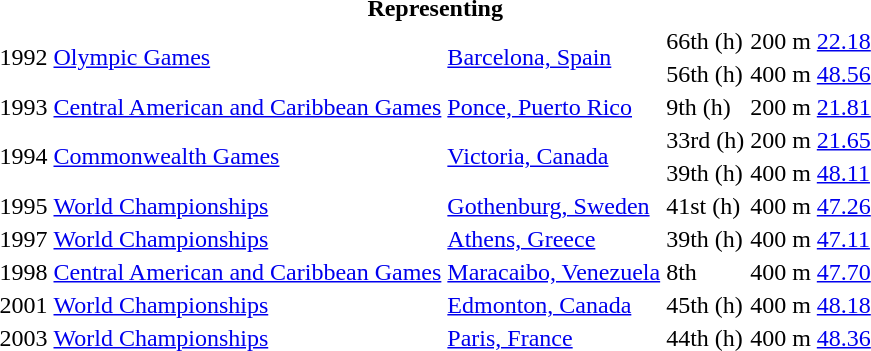<table>
<tr>
<th colspan="6">Representing </th>
</tr>
<tr>
<td rowspan=2>1992</td>
<td rowspan=2><a href='#'>Olympic Games</a></td>
<td rowspan=2><a href='#'>Barcelona, Spain</a></td>
<td>66th (h)</td>
<td>200 m</td>
<td><a href='#'>22.18</a></td>
</tr>
<tr>
<td>56th (h)</td>
<td>400 m</td>
<td><a href='#'>48.56</a></td>
</tr>
<tr>
<td>1993</td>
<td><a href='#'>Central American and Caribbean Games</a></td>
<td><a href='#'>Ponce, Puerto Rico</a></td>
<td>9th (h)</td>
<td>200 m</td>
<td><a href='#'>21.81</a></td>
</tr>
<tr>
<td rowspan=2>1994</td>
<td rowspan=2><a href='#'>Commonwealth Games</a></td>
<td rowspan=2><a href='#'>Victoria, Canada</a></td>
<td>33rd (h)</td>
<td>200 m</td>
<td><a href='#'>21.65</a></td>
</tr>
<tr>
<td>39th (h)</td>
<td>400 m</td>
<td><a href='#'>48.11</a></td>
</tr>
<tr>
<td>1995</td>
<td><a href='#'>World Championships</a></td>
<td><a href='#'>Gothenburg, Sweden</a></td>
<td>41st (h)</td>
<td>400 m</td>
<td><a href='#'>47.26</a></td>
</tr>
<tr>
<td>1997</td>
<td><a href='#'>World Championships</a></td>
<td><a href='#'>Athens, Greece</a></td>
<td>39th (h)</td>
<td>400 m</td>
<td><a href='#'>47.11</a></td>
</tr>
<tr>
<td>1998</td>
<td><a href='#'>Central American and Caribbean Games</a></td>
<td><a href='#'>Maracaibo, Venezuela</a></td>
<td>8th</td>
<td>400 m</td>
<td><a href='#'>47.70</a></td>
</tr>
<tr>
<td>2001</td>
<td><a href='#'>World Championships</a></td>
<td><a href='#'>Edmonton, Canada</a></td>
<td>45th (h)</td>
<td>400 m</td>
<td><a href='#'>48.18</a></td>
</tr>
<tr>
<td>2003</td>
<td><a href='#'>World Championships</a></td>
<td><a href='#'>Paris, France</a></td>
<td>44th (h)</td>
<td>400 m</td>
<td><a href='#'>48.36</a></td>
</tr>
</table>
